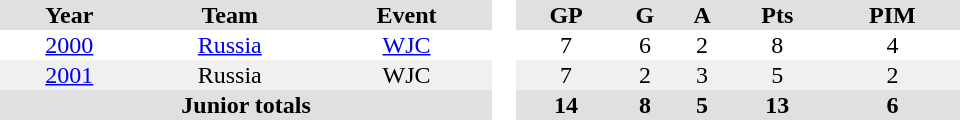<table border="0" cellpadding="1" cellspacing="0" style="text-align:center; width:40em">
<tr ALIGN="center" bgcolor="#e0e0e0">
<th>Year</th>
<th>Team</th>
<th>Event</th>
<th rowspan="99" bgcolor="#ffffff"> </th>
<th>GP</th>
<th>G</th>
<th>A</th>
<th>Pts</th>
<th>PIM</th>
</tr>
<tr>
<td><a href='#'>2000</a></td>
<td><a href='#'>Russia</a></td>
<td><a href='#'>WJC</a></td>
<td>7</td>
<td>6</td>
<td>2</td>
<td>8</td>
<td>4</td>
</tr>
<tr bgcolor="#f0f0f0">
<td><a href='#'>2001</a></td>
<td>Russia</td>
<td>WJC</td>
<td>7</td>
<td>2</td>
<td>3</td>
<td>5</td>
<td>2</td>
</tr>
<tr bgcolor="#e0e0e0">
<th colspan="3">Junior totals</th>
<th>14</th>
<th>8</th>
<th>5</th>
<th>13</th>
<th>6</th>
</tr>
</table>
